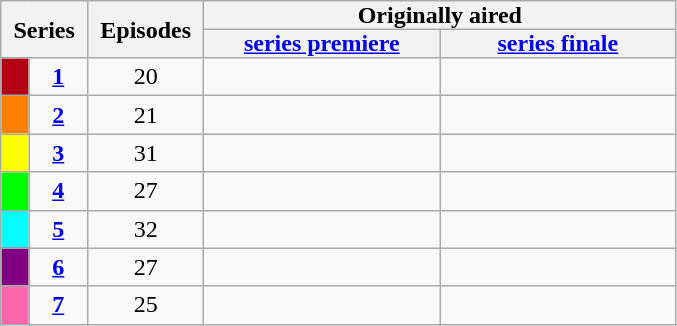<table class="wikitable" style="text-align: center">
<tr>
<th style="padding:0 8px;" colspan="2" rowspan="2">Series</th>
<th style="padding:0 8px;" rowspan="2">Episodes</th>
<th style="padding:0 8px;" colspan="2">Originally aired</th>
</tr>
<tr>
<th style="padding:0 8px;"><a href='#'>series premiere</a></th>
<th style="padding:0 8px;"><a href='#'>series finale</a></th>
</tr>
<tr>
<td style="background:#B30015; color:#100; text-align:center;"></td>
<td style="text-align:center"><strong><a href='#'>1</a></strong></td>
<td style="text-align:center">20</td>
<td style="text-align:center" width="150"></td>
<td style="text-align:center" width="150"></td>
</tr>
<tr>
<td style="background:#ff7f00; color:#100; text-align:center;"></td>
<td style="text-align:center"><strong><a href='#'>2</a></strong></td>
<td style="text-align:center">21</td>
<td style="text-align:center" width="150"></td>
<td style="text-align:center" width="150"></td>
</tr>
<tr>
<td style="background:#ffff00; color:#100; text-align:center;"></td>
<td style="text-align:center"><strong><a href='#'>3</a></strong></td>
<td style="text-align:center">31</td>
<td style="text-align:center" width="150"></td>
<td style="text-align:center" width="150"></td>
</tr>
<tr>
<td style="background:#00ff00; color:#100; text-align:center;"></td>
<td style="text-align:center"><strong><a href='#'>4</a></strong></td>
<td style="text-align:center">27</td>
<td style="text-align:center" width="150"></td>
<td style="text-align:center" width="150"></td>
</tr>
<tr>
<td style="background:#00ffff; color:#100; text-align:center;"></td>
<td style="text-align:center"><strong><a href='#'>5</a></strong></td>
<td style="text-align:center">32</td>
<td style="text-align:center" width="150"></td>
<td style="text-align:center" width="150"></td>
</tr>
<tr>
<td style="background:#800080; color:#100; text-align:center;"></td>
<td style="text-align:center"><strong><a href='#'>6</a></strong></td>
<td style="text-align:center">27</td>
<td style="text-align:center" width="150"></td>
<td style="text-align:center" width="150"></td>
</tr>
<tr>
<td Style="background:#FF66AD; color:#100; text-align:center;"></td>
<td style="text-align:center"><strong><a href='#'>7</a></strong></td>
<td style="text-align:center">25</td>
<td style="text-align:center" width="150"></td>
<td style="text-align:center" width="150"></td>
</tr>
</table>
